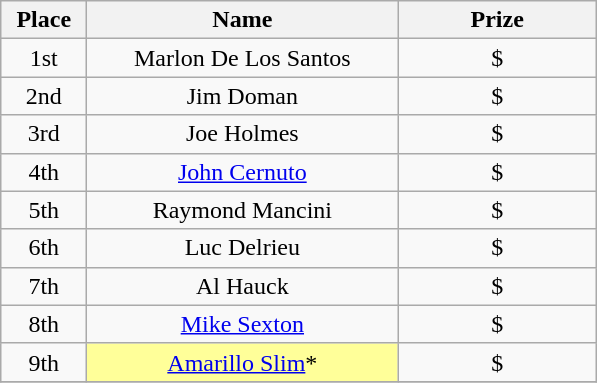<table class="wikitable">
<tr>
<th width="50">Place</th>
<th width="200">Name</th>
<th width="125">Prize</th>
</tr>
<tr>
<td align = "center">1st</td>
<td align = "center">Marlon De Los Santos</td>
<td align = "center">$</td>
</tr>
<tr>
<td align = "center">2nd</td>
<td align = "center">Jim Doman</td>
<td align = "center">$</td>
</tr>
<tr>
<td align = "center">3rd</td>
<td align = "center">Joe Holmes</td>
<td align = "center">$</td>
</tr>
<tr>
<td align = "center">4th</td>
<td align = "center"><a href='#'>John Cernuto</a></td>
<td align = "center">$</td>
</tr>
<tr>
<td align = "center">5th</td>
<td align = "center">Raymond Mancini</td>
<td align = "center">$</td>
</tr>
<tr>
<td align = "center">6th</td>
<td align = "center">Luc Delrieu</td>
<td align = "center">$</td>
</tr>
<tr>
<td align = "center">7th</td>
<td align = "center">Al Hauck</td>
<td align = "center">$</td>
</tr>
<tr>
<td align = "center">8th</td>
<td align = "center"><a href='#'>Mike Sexton</a></td>
<td align = "center">$</td>
</tr>
<tr>
<td align = "center">9th</td>
<td align = "center" bgcolor="#FFFF99"><a href='#'>Amarillo Slim</a>*</td>
<td align = "center">$</td>
</tr>
<tr>
</tr>
</table>
